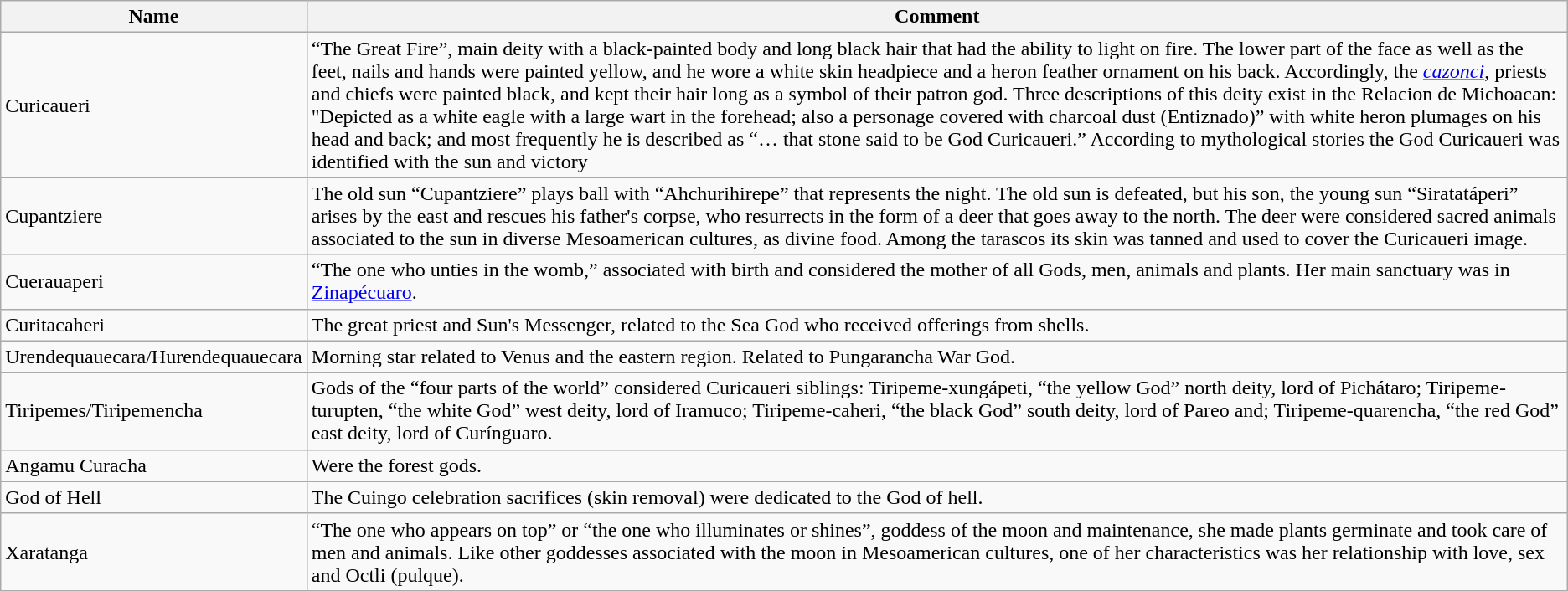<table class="wikitable sortable">
<tr>
<th>Name</th>
<th>Comment</th>
</tr>
<tr>
<td>Curicaueri</td>
<td>“The Great Fire”, main deity with a black-painted body and long black hair that had the ability to light on fire. The lower part of the face as well as the feet, nails and hands were painted yellow, and he wore a white skin headpiece and a heron feather ornament on his back.  Accordingly, the <em><a href='#'>cazonci</a></em>, priests and chiefs were painted black, and kept their hair long as a symbol of their patron god. Three descriptions of this deity exist in the Relacion de Michoacan: "Depicted as a white eagle with a large wart in the forehead; also a personage covered with charcoal dust (Entiznado)” with white heron plumages on his head and back; and most frequently he is described as “… that stone said to be God Curicaueri.” According to mythological stories the God Curicaueri was identified with the sun and victory </td>
</tr>
<tr>
<td>Cupantziere</td>
<td>The old sun “Cupantziere” plays ball with “Ahchurihirepe” that represents the night. The old sun is defeated, but his son, the young sun “Siratatáperi” arises by the east and rescues his father's corpse, who resurrects in the form of a deer that goes away to the north. The deer were considered sacred animals associated to the sun in diverse Mesoamerican cultures, as divine food. Among the tarascos its skin was tanned and used to cover the Curicaueri image.</td>
</tr>
<tr>
<td>Cuerauaperi</td>
<td>“The one who unties in the womb,” associated with birth and considered the mother of all Gods, men, animals and plants. Her main sanctuary was in <a href='#'>Zinapécuaro</a>.</td>
</tr>
<tr>
<td>Curitacaheri</td>
<td>The great priest and Sun's Messenger, related to the Sea God who received offerings from shells.</td>
</tr>
<tr>
<td>Urendequauecara/Hurendequauecara</td>
<td>Morning star related to Venus and the eastern region. Related to Pungarancha War God.</td>
</tr>
<tr>
<td>Tiripemes/Tiripemencha</td>
<td>Gods of the “four parts of the world” considered Curicaueri siblings: Tiripeme-xungápeti, “the yellow God” north deity, lord of Pichátaro; Tiripeme-turupten, “the white God” west deity, lord of Iramuco; Tiripeme-caheri, “the black God” south deity, lord of Pareo and; Tiripeme-quarencha, “the red God” east deity, lord of Curínguaro.</td>
</tr>
<tr>
<td>Angamu Curacha</td>
<td>Were the forest gods.</td>
</tr>
<tr>
<td>God of Hell</td>
<td>The Cuingo celebration sacrifices (skin removal) were dedicated to the God of hell.</td>
</tr>
<tr>
<td>Xaratanga</td>
<td>“The one who appears on top” or “the one who illuminates or shines”, goddess of the moon and maintenance, she made plants germinate and took care of men and animals. Like other goddesses associated with the moon in Mesoamerican cultures, one of her characteristics was her relationship with love, sex and Octli (pulque).</td>
</tr>
</table>
